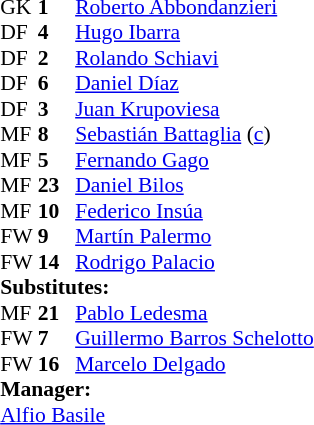<table style="font-size:90%; margin:0.2em auto;" cellspacing="0" cellpadding="0">
<tr>
<th width="25"></th>
<th width="25"></th>
</tr>
<tr>
<td>GK</td>
<td><strong>1</strong></td>
<td> <a href='#'>Roberto Abbondanzieri</a></td>
<td></td>
</tr>
<tr>
<td>DF</td>
<td><strong>4</strong></td>
<td> <a href='#'>Hugo Ibarra</a></td>
<td></td>
</tr>
<tr>
<td>DF</td>
<td><strong>2</strong></td>
<td> <a href='#'>Rolando Schiavi</a></td>
</tr>
<tr>
<td>DF</td>
<td><strong>6</strong></td>
<td> <a href='#'>Daniel Díaz</a></td>
</tr>
<tr>
<td>DF</td>
<td><strong>3</strong></td>
<td> <a href='#'>Juan Krupoviesa</a></td>
</tr>
<tr>
<td>MF</td>
<td><strong>8</strong></td>
<td> <a href='#'>Sebastián Battaglia</a> (<a href='#'>c</a>)</td>
</tr>
<tr>
<td>MF</td>
<td><strong>5</strong></td>
<td> <a href='#'>Fernando Gago</a></td>
<td></td>
</tr>
<tr>
<td>MF</td>
<td><strong>23</strong></td>
<td> <a href='#'>Daniel Bilos</a></td>
<td></td>
</tr>
<tr>
<td>MF</td>
<td><strong>10</strong></td>
<td> <a href='#'>Federico Insúa</a></td>
</tr>
<tr>
<td>FW</td>
<td><strong>9</strong></td>
<td> <a href='#'>Martín Palermo</a></td>
<td></td>
</tr>
<tr>
<td>FW</td>
<td><strong>14</strong></td>
<td> <a href='#'>Rodrigo Palacio</a></td>
<td></td>
<td></td>
</tr>
<tr>
<td colspan=3><strong>Substitutes:</strong></td>
</tr>
<tr>
<td>MF</td>
<td><strong>21</strong></td>
<td> <a href='#'>Pablo Ledesma</a></td>
<td></td>
</tr>
<tr>
<td>FW</td>
<td><strong>7</strong></td>
<td> <a href='#'>Guillermo Barros Schelotto</a></td>
<td></td>
</tr>
<tr>
<td>FW</td>
<td><strong>16</strong></td>
<td> <a href='#'>Marcelo Delgado</a></td>
<td></td>
</tr>
<tr>
<td colspan=3><strong>Manager:</strong></td>
</tr>
<tr>
<td colspan=4> <a href='#'>Alfio Basile</a></td>
</tr>
</table>
